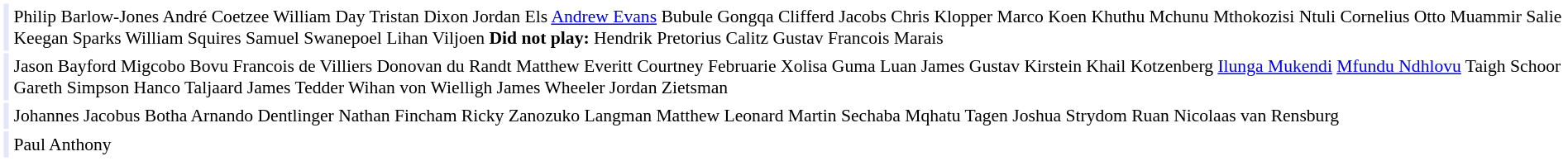<table cellpadding="2" style="border: 1px solid white; font-size:90%;">
<tr>
<td style="text-align:right;" bgcolor="lavender"></td>
<td style="text-align:left;">Philip Barlow-Jones André Coetzee William Day Tristan Dixon Jordan Els <a href='#'>Andrew Evans</a> Bubule Gongqa Clifferd Jacobs Chris Klopper Marco Koen Khuthu Mchunu Mthokozisi Ntuli Cornelius Otto Muammir Salie Keegan Sparks William Squires Samuel Swanepoel Lihan Viljoen <strong>Did not play:</strong> Hendrik Pretorius Calitz Gustav Francois Marais</td>
</tr>
<tr>
<td style="text-align:right;" bgcolor="lavender"></td>
<td style="text-align:left;">Jason Bayford Migcobo Bovu Francois de Villiers Donovan du Randt Matthew Everitt Courtney Februarie Xolisa Guma Luan James Gustav Kirstein Khail Kotzenberg <a href='#'>Ilunga Mukendi</a> <a href='#'>Mfundu Ndhlovu</a> Taigh Schoor Gareth Simpson Hanco Taljaard James Tedder Wihan von Wielligh James Wheeler Jordan Zietsman</td>
</tr>
<tr>
<td style="text-align:right;" bgcolor="lavender"></td>
<td style="text-align:left;">Johannes Jacobus Botha Arnando Dentlinger Nathan Fincham Ricky Zanozuko Langman Matthew Leonard Martin Sechaba Mqhatu Tagen Joshua Strydom Ruan Nicolaas van Rensburg</td>
</tr>
<tr>
<td style="text-align:right;" bgcolor="lavender"></td>
<td style="text-align:left;">Paul Anthony</td>
</tr>
</table>
